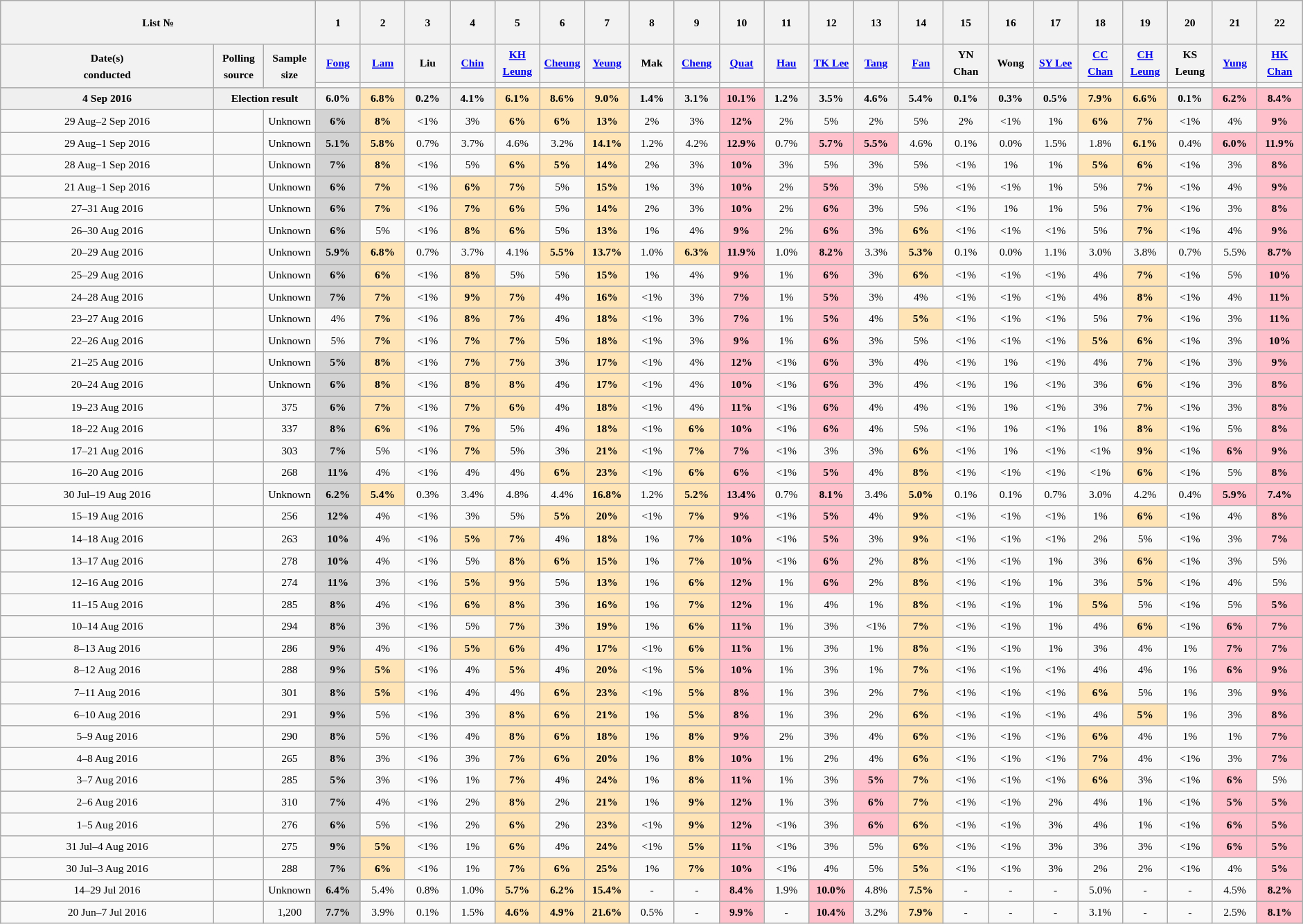<table class="wikitable collapsible" style="text-align:center; font-size:65%; line-height:16px; margin-bottom:0">
<tr style="height:42px; background:#e9e9e9;">
<th colspan=3>List №</th>
<th>1</th>
<th>2</th>
<th>3</th>
<th>4</th>
<th>5</th>
<th>6</th>
<th>7</th>
<th>8</th>
<th>9</th>
<th>10</th>
<th>11</th>
<th>12</th>
<th>13</th>
<th>14</th>
<th>15</th>
<th>16</th>
<th>17</th>
<th>18</th>
<th>19</th>
<th>20</th>
<th>21</th>
<th>22</th>
</tr>
<tr>
<th rowspan=2 width=200px>Date(s)<br>conducted</th>
<th rowspan="2">Polling source</th>
<th rowspan=2>Sample size</th>
<th width=38px><a href='#'>Fong</a></th>
<th width=38px><a href='#'>Lam</a> <br></th>
<th width=38px>Liu</th>
<th width=38px><a href='#'>Chin</a> <br></th>
<th width=38px><a href='#'>KH Leung</a> <br></th>
<th width=38px><a href='#'>Cheung</a><br></th>
<th width=38px><a href='#'>Yeung</a><br></th>
<th width=38px>Mak<br></th>
<th width=38px><a href='#'>Cheng</a></th>
<th width=38px><a href='#'>Quat</a><br></th>
<th width=38px><a href='#'>Hau</a></th>
<th width=38px><a href='#'>TK Lee</a><br></th>
<th width=38px><a href='#'>Tang</a><br></th>
<th width=38px><a href='#'>Fan</a><br></th>
<th width=38px>YN Chan</th>
<th width=38px>Wong</th>
<th width=38px><a href='#'>SY Lee</a><br></th>
<th width=38px><a href='#'>CC Chan</a><br></th>
<th width=38px><a href='#'>CH Leung</a><br></th>
<th width=38px>KS Leung</th>
<th width=38px><a href='#'>Yung</a><br></th>
<th width=38px><a href='#'>HK Chan</a><br></th>
</tr>
<tr>
<td></td>
<td></td>
<td></td>
<td></td>
<td></td>
<td></td>
<td></td>
<td></td>
<td></td>
<td></td>
<td></td>
<td></td>
<td></td>
<td></td>
<td></td>
<td></td>
<td></td>
<td></td>
<td></td>
<td></td>
<td></td>
<td></td>
</tr>
<tr style="background:#EFEFEF; font-weight:bold;">
<td><strong>4 Sep 2016</strong></td>
<td colspan=2><strong>Election result</strong></td>
<td>6.0%</td>
<td bgcolor="Moccasin"><strong>6.8%</strong></td>
<td>0.2%</td>
<td>4.1%</td>
<td bgcolor="Moccasin"><strong>6.1%</strong></td>
<td bgcolor="Moccasin"><strong>8.6%</strong></td>
<td bgcolor="Moccasin"><strong>9.0%</strong></td>
<td>1.4%</td>
<td>3.1%</td>
<td bgcolor="Pink"><strong>10.1%</strong></td>
<td>1.2%</td>
<td>3.5%</td>
<td>4.6%</td>
<td>5.4%</td>
<td>0.1%</td>
<td>0.3%</td>
<td>0.5%</td>
<td bgcolor="Moccasin"><strong>7.9%</strong></td>
<td bgcolor="Moccasin"><strong>6.6%</strong></td>
<td>0.1%</td>
<td bgcolor="Pink"><strong>6.2%</strong></td>
<td bgcolor="Pink"><strong>8.4%</strong></td>
</tr>
<tr>
<td>29 Aug–2 Sep 2016</td>
<td></td>
<td>Unknown</td>
<td bgcolor="LightGrey"><strong>6%</strong></td>
<td bgcolor="Moccasin"><strong>8%</strong></td>
<td><1%</td>
<td>3%</td>
<td bgcolor="Moccasin"><strong>6%</strong></td>
<td bgcolor="Moccasin"><strong>6%</strong></td>
<td bgcolor="Moccasin"><strong>13%</strong></td>
<td>2%</td>
<td>3%</td>
<td bgcolor="Pink"><strong>12%</strong></td>
<td>2%</td>
<td>5%</td>
<td>2%</td>
<td>5%</td>
<td>2%</td>
<td><1%</td>
<td>1%</td>
<td bgcolor="Moccasin"><strong>6%</strong></td>
<td bgcolor="Moccasin"><strong>7%</strong></td>
<td><1%</td>
<td>4%</td>
<td bgcolor="Pink"><strong>9%</strong></td>
</tr>
<tr>
<td>29 Aug–1 Sep 2016</td>
<td></td>
<td>Unknown</td>
<td bgcolor="LightGrey"><strong>5.1%</strong></td>
<td bgcolor="Moccasin"><strong>5.8%</strong></td>
<td>0.7%</td>
<td>3.7%</td>
<td>4.6%</td>
<td>3.2%</td>
<td bgcolor="Moccasin"><strong>14.1%</strong></td>
<td>1.2%</td>
<td>4.2%</td>
<td bgcolor="Pink"><strong>12.9%</strong></td>
<td>0.7%</td>
<td bgcolor="Pink"><strong>5.7%</strong></td>
<td bgcolor="Pink"><strong>5.5%</strong></td>
<td>4.6%</td>
<td>0.1%</td>
<td>0.0%</td>
<td>1.5%</td>
<td>1.8%</td>
<td bgcolor="Moccasin"><strong>6.1%</strong></td>
<td>0.4%</td>
<td bgcolor="Pink"><strong>6.0%</strong></td>
<td bgcolor="Pink"><strong>11.9%</strong></td>
</tr>
<tr>
<td>28 Aug–1 Sep 2016</td>
<td></td>
<td>Unknown</td>
<td bgcolor="LightGrey"><strong>7%</strong></td>
<td bgcolor="Moccasin"><strong>8%</strong></td>
<td><1%</td>
<td>5%</td>
<td bgcolor="Moccasin"><strong>6%</strong></td>
<td bgcolor="Moccasin"><strong>5%</strong></td>
<td bgcolor="Moccasin"><strong>14%</strong></td>
<td>2%</td>
<td>3%</td>
<td bgcolor="Pink"><strong>10%</strong></td>
<td>3%</td>
<td>5%</td>
<td>3%</td>
<td>5%</td>
<td><1%</td>
<td>1%</td>
<td>1%</td>
<td bgcolor="Moccasin"><strong>5%</strong></td>
<td bgcolor="Moccasin"><strong>6%</strong></td>
<td><1%</td>
<td>3%</td>
<td bgcolor="Pink"><strong>8%</strong></td>
</tr>
<tr>
<td>21 Aug–1 Sep 2016</td>
<td></td>
<td>Unknown</td>
<td bgcolor="LightGrey"><strong>6%</strong></td>
<td bgcolor="Moccasin"><strong>7%</strong></td>
<td><1%</td>
<td bgcolor="Moccasin"><strong>6%</strong></td>
<td bgcolor="Moccasin"><strong>7%</strong></td>
<td>5%</td>
<td bgcolor="Moccasin"><strong>15%</strong></td>
<td>1%</td>
<td>3%</td>
<td bgcolor="Pink"><strong>10%</strong></td>
<td>2%</td>
<td bgcolor="Pink"><strong>5%</strong></td>
<td>3%</td>
<td>5%</td>
<td><1%</td>
<td><1%</td>
<td>1%</td>
<td>5%</td>
<td bgcolor="Moccasin"><strong>7%</strong></td>
<td><1%</td>
<td>4%</td>
<td bgcolor="Pink"><strong>9%</strong></td>
</tr>
<tr>
<td>27–31 Aug 2016</td>
<td></td>
<td>Unknown</td>
<td bgcolor="LightGrey"><strong>6%</strong></td>
<td bgcolor="Moccasin"><strong>7%</strong></td>
<td><1%</td>
<td bgcolor="Moccasin"><strong>7%</strong></td>
<td bgcolor="Moccasin"><strong>6%</strong></td>
<td>5%</td>
<td bgcolor="Moccasin"><strong>14%</strong></td>
<td>2%</td>
<td>3%</td>
<td bgcolor="Pink"><strong>10%</strong></td>
<td>2%</td>
<td bgcolor="Pink"><strong>6%</strong></td>
<td>3%</td>
<td>5%</td>
<td><1%</td>
<td>1%</td>
<td>1%</td>
<td>5%</td>
<td bgcolor="Moccasin"><strong>7%</strong></td>
<td><1%</td>
<td>3%</td>
<td bgcolor="Pink"><strong>8%</strong></td>
</tr>
<tr>
<td>26–30 Aug 2016</td>
<td></td>
<td>Unknown</td>
<td bgcolor="LightGrey"><strong>6%</strong></td>
<td>5%</td>
<td><1%</td>
<td bgcolor="Moccasin"><strong>8%</strong></td>
<td bgcolor="Moccasin"><strong>6%</strong></td>
<td>5%</td>
<td bgcolor="Moccasin"><strong>13%</strong></td>
<td>1%</td>
<td>4%</td>
<td bgcolor="Pink"><strong>9%</strong></td>
<td>2%</td>
<td bgcolor="Pink"><strong>6%</strong></td>
<td>3%</td>
<td bgcolor="Moccasin"><strong>6%</strong></td>
<td><1%</td>
<td><1%</td>
<td><1%</td>
<td>5%</td>
<td bgcolor="Moccasin"><strong>7%</strong></td>
<td><1%</td>
<td>4%</td>
<td bgcolor="Pink"><strong>9%</strong></td>
</tr>
<tr>
<td>20–29 Aug 2016</td>
<td></td>
<td>Unknown</td>
<td bgcolor="LightGrey"><strong>5.9%</strong></td>
<td bgcolor="Moccasin"><strong>6.8%</strong></td>
<td>0.7%</td>
<td>3.7%</td>
<td>4.1%</td>
<td bgcolor="Moccasin"><strong>5.5%</strong></td>
<td bgcolor="Moccasin"><strong>13.7%</strong></td>
<td>1.0%</td>
<td bgcolor="Moccasin"><strong>6.3%</strong></td>
<td bgcolor="Pink"><strong>11.9%</strong></td>
<td>1.0%</td>
<td bgcolor="Pink"><strong>8.2%</strong></td>
<td>3.3%</td>
<td bgcolor="Moccasin"><strong>5.3%</strong></td>
<td>0.1%</td>
<td>0.0%</td>
<td>1.1%</td>
<td>3.0%</td>
<td>3.8%</td>
<td>0.7%</td>
<td>5.5%</td>
<td bgcolor="Pink"><strong>8.7%</strong></td>
</tr>
<tr>
<td>25–29 Aug 2016</td>
<td></td>
<td>Unknown</td>
<td bgcolor="LightGrey"><strong>6%</strong></td>
<td bgcolor="Moccasin"><strong>6%</strong></td>
<td><1%</td>
<td bgcolor="Moccasin"><strong>8%</strong></td>
<td>5%</td>
<td>5%</td>
<td bgcolor="Moccasin"><strong>15%</strong></td>
<td>1%</td>
<td>4%</td>
<td bgcolor="Pink"><strong>9%</strong></td>
<td>1%</td>
<td bgcolor="Pink"><strong>6%</strong></td>
<td>3%</td>
<td bgcolor="Moccasin"><strong>6%</strong></td>
<td><1%</td>
<td><1%</td>
<td><1%</td>
<td>4%</td>
<td bgcolor="Moccasin"><strong>7%</strong></td>
<td><1%</td>
<td>5%</td>
<td bgcolor="Pink"><strong>10%</strong></td>
</tr>
<tr>
<td>24–28 Aug 2016</td>
<td></td>
<td>Unknown</td>
<td bgcolor="LightGrey"><strong>7%</strong></td>
<td bgcolor="Moccasin"><strong>7%</strong></td>
<td><1%</td>
<td bgcolor="Moccasin"><strong>9%</strong></td>
<td bgcolor="Moccasin"><strong>7%</strong></td>
<td>4%</td>
<td bgcolor="Moccasin"><strong>16%</strong></td>
<td><1%</td>
<td>3%</td>
<td bgcolor="Pink"><strong>7%</strong></td>
<td>1%</td>
<td bgcolor="Pink"><strong>5%</strong></td>
<td>3%</td>
<td>4%</td>
<td><1%</td>
<td><1%</td>
<td><1%</td>
<td>4%</td>
<td bgcolor="Moccasin"><strong>8%</strong></td>
<td><1%</td>
<td>4%</td>
<td bgcolor="Pink"><strong>11%</strong></td>
</tr>
<tr>
<td>23–27 Aug 2016</td>
<td></td>
<td>Unknown</td>
<td>4%</td>
<td bgcolor="Moccasin"><strong>7%</strong></td>
<td><1%</td>
<td bgcolor="Moccasin"><strong>8%</strong></td>
<td bgcolor="Moccasin"><strong>7%</strong></td>
<td>4%</td>
<td bgcolor="Moccasin"><strong>18%</strong></td>
<td><1%</td>
<td>3%</td>
<td bgcolor="Pink"><strong>7%</strong></td>
<td>1%</td>
<td bgcolor="Pink"><strong>5%</strong></td>
<td>4%</td>
<td bgcolor="Moccasin"><strong>5%</strong></td>
<td><1%</td>
<td><1%</td>
<td><1%</td>
<td>5%</td>
<td bgcolor="Moccasin"><strong>7%</strong></td>
<td><1%</td>
<td>3%</td>
<td bgcolor="Pink"><strong>11%</strong></td>
</tr>
<tr>
<td>22–26 Aug 2016</td>
<td></td>
<td>Unknown</td>
<td>5%</td>
<td bgcolor="Moccasin"><strong>7%</strong></td>
<td><1%</td>
<td bgcolor="Moccasin"><strong>7%</strong></td>
<td bgcolor="Moccasin"><strong>7%</strong></td>
<td>5%</td>
<td bgcolor="Moccasin"><strong>18%</strong></td>
<td><1%</td>
<td>3%</td>
<td bgcolor="Pink"><strong>9%</strong></td>
<td>1%</td>
<td bgcolor="Pink"><strong>6%</strong></td>
<td>3%</td>
<td>5%</td>
<td><1%</td>
<td><1%</td>
<td><1%</td>
<td bgcolor="Moccasin"><strong>5%</strong></td>
<td bgcolor="Moccasin"><strong>6%</strong></td>
<td><1%</td>
<td>3%</td>
<td bgcolor="Pink"><strong>10%</strong></td>
</tr>
<tr>
<td>21–25 Aug 2016</td>
<td></td>
<td>Unknown</td>
<td bgcolor="LightGrey"><strong>5%</strong></td>
<td bgcolor="Moccasin"><strong>8%</strong></td>
<td><1%</td>
<td bgcolor="Moccasin"><strong>7%</strong></td>
<td bgcolor="Moccasin"><strong>7%</strong></td>
<td>3%</td>
<td bgcolor="Moccasin"><strong>17%</strong></td>
<td><1%</td>
<td>4%</td>
<td bgcolor="Pink"><strong>12%</strong></td>
<td><1%</td>
<td bgcolor="Pink"><strong>6%</strong></td>
<td>3%</td>
<td>4%</td>
<td><1%</td>
<td>1%</td>
<td><1%</td>
<td>4%</td>
<td bgcolor="Moccasin"><strong>7%</strong></td>
<td><1%</td>
<td>3%</td>
<td bgcolor="Pink"><strong>9%</strong></td>
</tr>
<tr>
<td>20–24 Aug 2016</td>
<td></td>
<td>Unknown</td>
<td bgcolor="LightGrey"><strong>6%</strong></td>
<td bgcolor="Moccasin"><strong>8%</strong></td>
<td><1%</td>
<td bgcolor="Moccasin"><strong>8%</strong></td>
<td bgcolor="Moccasin"><strong>8%</strong></td>
<td>4%</td>
<td bgcolor="Moccasin"><strong>17%</strong></td>
<td><1%</td>
<td>4%</td>
<td bgcolor="Pink"><strong>10%</strong></td>
<td><1%</td>
<td bgcolor="Pink"><strong>6%</strong></td>
<td>3%</td>
<td>4%</td>
<td><1%</td>
<td>1%</td>
<td><1%</td>
<td>3%</td>
<td bgcolor="Moccasin"><strong>6%</strong></td>
<td><1%</td>
<td>3%</td>
<td bgcolor="Pink"><strong>8%</strong></td>
</tr>
<tr>
<td>19–23 Aug 2016</td>
<td></td>
<td>375</td>
<td bgcolor="LightGrey"><strong>6%</strong></td>
<td bgcolor="Moccasin"><strong>7%</strong></td>
<td><1%</td>
<td bgcolor="Moccasin"><strong>7%</strong></td>
<td bgcolor="Moccasin"><strong>6%</strong></td>
<td>4%</td>
<td bgcolor="Moccasin"><strong>18%</strong></td>
<td><1%</td>
<td>4%</td>
<td bgcolor="Pink"><strong>11%</strong></td>
<td><1%</td>
<td bgcolor="Pink"><strong>6%</strong></td>
<td>4%</td>
<td>4%</td>
<td><1%</td>
<td>1%</td>
<td><1%</td>
<td>3%</td>
<td bgcolor="Moccasin"><strong>7%</strong></td>
<td><1%</td>
<td>3%</td>
<td bgcolor="Pink"><strong>8%</strong></td>
</tr>
<tr>
<td>18–22 Aug 2016</td>
<td></td>
<td>337</td>
<td bgcolor="LightGrey"><strong>8%</strong></td>
<td bgcolor="Moccasin"><strong>6%</strong></td>
<td><1%</td>
<td bgcolor="Moccasin"><strong>7%</strong></td>
<td>5%</td>
<td>4%</td>
<td bgcolor="Moccasin"><strong>18%</strong></td>
<td><1%</td>
<td bgcolor="Moccasin"><strong>6%</strong></td>
<td bgcolor="Pink"><strong>10%</strong></td>
<td><1%</td>
<td bgcolor="Pink"><strong>6%</strong></td>
<td>4%</td>
<td>5%</td>
<td><1%</td>
<td>1%</td>
<td><1%</td>
<td>1%</td>
<td bgcolor="Moccasin"><strong>8%</strong></td>
<td><1%</td>
<td>5%</td>
<td bgcolor="Pink"><strong>8%</strong></td>
</tr>
<tr>
<td>17–21 Aug 2016</td>
<td></td>
<td>303</td>
<td bgcolor="LightGrey"><strong>7%</strong></td>
<td>5%</td>
<td><1%</td>
<td bgcolor="Moccasin"><strong>7%</strong></td>
<td>5%</td>
<td>3%</td>
<td bgcolor="Moccasin"><strong>21%</strong></td>
<td><1%</td>
<td bgcolor="Moccasin"><strong>7%</strong></td>
<td bgcolor="Pink"><strong>7%</strong></td>
<td><1%</td>
<td>3%</td>
<td>3%</td>
<td bgcolor="Moccasin"><strong>6%</strong></td>
<td><1%</td>
<td>1%</td>
<td><1%</td>
<td><1%</td>
<td bgcolor="Moccasin"><strong>9%</strong></td>
<td><1%</td>
<td bgcolor="Pink"><strong>6%</strong></td>
<td bgcolor="Pink"><strong>9%</strong></td>
</tr>
<tr>
<td>16–20 Aug 2016</td>
<td></td>
<td>268</td>
<td bgcolor="LightGrey"><strong>11%</strong></td>
<td>4%</td>
<td><1%</td>
<td>4%</td>
<td>4%</td>
<td bgcolor="Moccasin"><strong>6%</strong></td>
<td bgcolor="Moccasin"><strong>23%</strong></td>
<td><1%</td>
<td bgcolor="Moccasin"><strong>6%</strong></td>
<td bgcolor="Pink"><strong>6%</strong></td>
<td><1%</td>
<td bgcolor="Pink"><strong>5%</strong></td>
<td>4%</td>
<td bgcolor="Moccasin"><strong>8%</strong></td>
<td><1%</td>
<td><1%</td>
<td><1%</td>
<td><1%</td>
<td bgcolor="Moccasin"><strong>6%</strong></td>
<td><1%</td>
<td>5%</td>
<td bgcolor="Pink"><strong>8%</strong></td>
</tr>
<tr>
<td>30 Jul–19 Aug 2016</td>
<td></td>
<td>Unknown</td>
<td bgcolor="LightGrey"><strong>6.2%</strong></td>
<td bgcolor="Moccasin"><strong>5.4%</strong></td>
<td>0.3%</td>
<td>3.4%</td>
<td>4.8%</td>
<td>4.4%</td>
<td bgcolor="Moccasin"><strong>16.8%</strong></td>
<td>1.2%</td>
<td bgcolor="Moccasin"><strong>5.2%</strong></td>
<td bgcolor="Pink"><strong>13.4%</strong></td>
<td>0.7%</td>
<td bgcolor="Pink"><strong>8.1%</strong></td>
<td>3.4%</td>
<td bgcolor="Moccasin"><strong>5.0%</strong></td>
<td>0.1%</td>
<td>0.1%</td>
<td>0.7%</td>
<td>3.0%</td>
<td>4.2%</td>
<td>0.4%</td>
<td bgcolor="Pink"><strong>5.9%</strong></td>
<td bgcolor="Pink"><strong>7.4%</strong></td>
</tr>
<tr>
<td>15–19 Aug 2016</td>
<td></td>
<td>256</td>
<td bgcolor="LightGrey"><strong>12%</strong></td>
<td>4%</td>
<td><1%</td>
<td>3%</td>
<td>5%</td>
<td bgcolor="Moccasin"><strong>5%</strong></td>
<td bgcolor="Moccasin"><strong>20%</strong></td>
<td><1%</td>
<td bgcolor="Moccasin"><strong>7%</strong></td>
<td bgcolor="Pink"><strong>9%</strong></td>
<td><1%</td>
<td bgcolor="Pink"><strong>5%</strong></td>
<td>4%</td>
<td bgcolor="Moccasin"><strong>9%</strong></td>
<td><1%</td>
<td><1%</td>
<td><1%</td>
<td>1%</td>
<td bgcolor="Moccasin"><strong>6%</strong></td>
<td><1%</td>
<td>4%</td>
<td bgcolor="Pink"><strong>8%</strong></td>
</tr>
<tr>
<td>14–18 Aug 2016</td>
<td></td>
<td>263</td>
<td bgcolor="LightGrey"><strong>10%</strong></td>
<td>4%</td>
<td><1%</td>
<td bgcolor="Moccasin"><strong>5%</strong></td>
<td bgcolor="Moccasin"><strong>7%</strong></td>
<td>4%</td>
<td bgcolor="Moccasin"><strong>18%</strong></td>
<td>1%</td>
<td bgcolor="Moccasin"><strong>7%</strong></td>
<td bgcolor="Pink"><strong>10%</strong></td>
<td><1%</td>
<td bgcolor="Pink"><strong>5%</strong></td>
<td>3%</td>
<td bgcolor="Moccasin"><strong>9%</strong></td>
<td><1%</td>
<td><1%</td>
<td><1%</td>
<td>2%</td>
<td>5%</td>
<td><1%</td>
<td>3%</td>
<td bgcolor="Pink"><strong>7%</strong></td>
</tr>
<tr>
<td>13–17 Aug 2016</td>
<td></td>
<td>278</td>
<td bgcolor="LightGrey"><strong>10%</strong></td>
<td>4%</td>
<td><1%</td>
<td>5%</td>
<td bgcolor="Moccasin"><strong>8%</strong></td>
<td bgcolor="Moccasin"><strong>6%</strong></td>
<td bgcolor="Moccasin"><strong>15%</strong></td>
<td>1%</td>
<td bgcolor="Moccasin"><strong>7%</strong></td>
<td bgcolor="Pink"><strong>10%</strong></td>
<td><1%</td>
<td bgcolor="Pink"><strong>6%</strong></td>
<td>2%</td>
<td bgcolor="Moccasin"><strong>8%</strong></td>
<td><1%</td>
<td><1%</td>
<td>1%</td>
<td>3%</td>
<td bgcolor="Moccasin"><strong>6%</strong></td>
<td><1%</td>
<td>3%</td>
<td>5%</td>
</tr>
<tr>
<td>12–16 Aug 2016</td>
<td></td>
<td>274</td>
<td bgcolor="LightGrey"><strong>11%</strong></td>
<td>3%</td>
<td><1%</td>
<td bgcolor="Moccasin"><strong>5%</strong></td>
<td bgcolor="Moccasin"><strong>9%</strong></td>
<td>5%</td>
<td bgcolor="Moccasin"><strong>13%</strong></td>
<td>1%</td>
<td bgcolor="Moccasin"><strong>6%</strong></td>
<td bgcolor="Pink"><strong>12%</strong></td>
<td>1%</td>
<td bgcolor="Pink"><strong>6%</strong></td>
<td>2%</td>
<td bgcolor="Moccasin"><strong>8%</strong></td>
<td><1%</td>
<td><1%</td>
<td>1%</td>
<td>3%</td>
<td bgcolor="Moccasin"><strong>5%</strong></td>
<td><1%</td>
<td>4%</td>
<td>5%</td>
</tr>
<tr>
<td>11–15 Aug 2016</td>
<td></td>
<td>285</td>
<td bgcolor="LightGrey"><strong>8%</strong></td>
<td>4%</td>
<td><1%</td>
<td bgcolor="Moccasin"><strong>6%</strong></td>
<td bgcolor="Moccasin"><strong>8%</strong></td>
<td>3%</td>
<td bgcolor="Moccasin"><strong>16%</strong></td>
<td>1%</td>
<td bgcolor="Moccasin"><strong>7%</strong></td>
<td bgcolor="Pink"><strong>12%</strong></td>
<td>1%</td>
<td>4%</td>
<td>1%</td>
<td bgcolor="Moccasin"><strong>8%</strong></td>
<td><1%</td>
<td><1%</td>
<td>1%</td>
<td bgcolor="Moccasin"><strong>5%</strong></td>
<td>5%</td>
<td><1%</td>
<td>5%</td>
<td bgcolor="Pink"><strong>5%</strong></td>
</tr>
<tr>
<td>10–14 Aug 2016</td>
<td></td>
<td>294</td>
<td bgcolor="LightGrey"><strong>8%</strong></td>
<td>3%</td>
<td><1%</td>
<td>5%</td>
<td bgcolor="Moccasin"><strong>7%</strong></td>
<td>3%</td>
<td bgcolor="Moccasin"><strong>19%</strong></td>
<td>1%</td>
<td bgcolor="Moccasin"><strong>6%</strong></td>
<td bgcolor="Pink"><strong>11%</strong></td>
<td>1%</td>
<td>3%</td>
<td><1%</td>
<td bgcolor="Moccasin"><strong>7%</strong></td>
<td><1%</td>
<td><1%</td>
<td>1%</td>
<td>4%</td>
<td bgcolor="Moccasin"><strong>6%</strong></td>
<td><1%</td>
<td bgcolor="Pink"><strong>6%</strong></td>
<td bgcolor="Pink"><strong>7%</strong></td>
</tr>
<tr>
<td>8–13 Aug 2016</td>
<td></td>
<td>286</td>
<td bgcolor="LightGrey"><strong>9%</strong></td>
<td>4%</td>
<td><1%</td>
<td bgcolor="Moccasin"><strong>5%</strong></td>
<td bgcolor="Moccasin"><strong>6%</strong></td>
<td>4%</td>
<td bgcolor="Moccasin"><strong>17%</strong></td>
<td><1%</td>
<td bgcolor="Moccasin"><strong>6%</strong></td>
<td bgcolor="Pink"><strong>11%</strong></td>
<td>1%</td>
<td>3%</td>
<td>1%</td>
<td bgcolor="Moccasin"><strong>8%</strong></td>
<td><1%</td>
<td><1%</td>
<td>1%</td>
<td>3%</td>
<td>4%</td>
<td>1%</td>
<td bgcolor="Pink"><strong>7%</strong></td>
<td bgcolor="Pink"><strong>7%</strong></td>
</tr>
<tr>
<td>8–12 Aug 2016</td>
<td></td>
<td>288</td>
<td bgcolor="LightGrey"><strong>9%</strong></td>
<td bgcolor="Moccasin"><strong>5%</strong></td>
<td><1%</td>
<td>4%</td>
<td bgcolor="Moccasin"><strong>5%</strong></td>
<td>4%</td>
<td bgcolor="Moccasin"><strong>20%</strong></td>
<td><1%</td>
<td bgcolor="Moccasin"><strong>5%</strong></td>
<td bgcolor="Pink"><strong>10%</strong></td>
<td>1%</td>
<td>3%</td>
<td>1%</td>
<td bgcolor="Moccasin"><strong>7%</strong></td>
<td><1%</td>
<td><1%</td>
<td><1%</td>
<td>4%</td>
<td>4%</td>
<td>1%</td>
<td bgcolor="Pink"><strong>6%</strong></td>
<td bgcolor="Pink"><strong>9%</strong></td>
</tr>
<tr>
<td>7–11 Aug 2016</td>
<td></td>
<td>301</td>
<td bgcolor="LightGrey"><strong>8%</strong></td>
<td bgcolor="Moccasin"><strong>5%</strong></td>
<td><1%</td>
<td>4%</td>
<td>4%</td>
<td bgcolor="Moccasin"><strong>6%</strong></td>
<td bgcolor="Moccasin"><strong>23%</strong></td>
<td><1%</td>
<td bgcolor="Moccasin"><strong>5%</strong></td>
<td bgcolor="Pink"><strong>8%</strong></td>
<td>1%</td>
<td>3%</td>
<td>2%</td>
<td bgcolor="Moccasin"><strong>7%</strong></td>
<td><1%</td>
<td><1%</td>
<td><1%</td>
<td bgcolor="Moccasin"><strong>6%</strong></td>
<td>5%</td>
<td>1%</td>
<td>3%</td>
<td bgcolor="Pink"><strong>9%</strong></td>
</tr>
<tr>
<td>6–10 Aug 2016</td>
<td></td>
<td>291</td>
<td bgcolor="LightGrey"><strong>9%</strong></td>
<td>5%</td>
<td><1%</td>
<td>3%</td>
<td bgcolor="Moccasin"><strong>8%</strong></td>
<td bgcolor="Moccasin"><strong>6%</strong></td>
<td bgcolor="Moccasin"><strong>21%</strong></td>
<td>1%</td>
<td bgcolor="Moccasin"><strong>5%</strong></td>
<td bgcolor="Pink"><strong>8%</strong></td>
<td>1%</td>
<td>3%</td>
<td>2%</td>
<td bgcolor="Moccasin"><strong>6%</strong></td>
<td><1%</td>
<td><1%</td>
<td><1%</td>
<td>4%</td>
<td bgcolor="Moccasin"><strong>5%</strong></td>
<td>1%</td>
<td>3%</td>
<td bgcolor="Pink"><strong>8%</strong></td>
</tr>
<tr>
<td>5–9 Aug 2016</td>
<td></td>
<td>290</td>
<td bgcolor="LightGrey"><strong>8%</strong></td>
<td>5%</td>
<td><1%</td>
<td>4%</td>
<td bgcolor="Moccasin"><strong>8%</strong></td>
<td bgcolor="Moccasin"><strong>6%</strong></td>
<td bgcolor="Moccasin"><strong>18%</strong></td>
<td>1%</td>
<td bgcolor="Moccasin"><strong>8%</strong></td>
<td bgcolor="Pink"><strong>9%</strong></td>
<td>2%</td>
<td>3%</td>
<td>4%</td>
<td bgcolor="Moccasin"><strong>6%</strong></td>
<td><1%</td>
<td><1%</td>
<td><1%</td>
<td bgcolor="Moccasin"><strong>6%</strong></td>
<td>4%</td>
<td>1%</td>
<td>1%</td>
<td bgcolor="Pink"><strong>7%</strong></td>
</tr>
<tr>
<td>4–8 Aug 2016</td>
<td></td>
<td>265</td>
<td bgcolor="LightGrey"><strong>8%</strong></td>
<td>3%</td>
<td><1%</td>
<td>3%</td>
<td bgcolor="Moccasin"><strong>7%</strong></td>
<td bgcolor="Moccasin"><strong>6%</strong></td>
<td bgcolor="Moccasin"><strong>20%</strong></td>
<td>1%</td>
<td bgcolor="Moccasin"><strong>8%</strong></td>
<td bgcolor="Pink"><strong>10%</strong></td>
<td>1%</td>
<td>2%</td>
<td>4%</td>
<td bgcolor="Moccasin"><strong>6%</strong></td>
<td><1%</td>
<td><1%</td>
<td><1%</td>
<td bgcolor="Moccasin"><strong>7%</strong></td>
<td>4%</td>
<td><1%</td>
<td>3%</td>
<td bgcolor="Pink"><strong>7%</strong></td>
</tr>
<tr>
<td>3–7 Aug 2016</td>
<td></td>
<td>285</td>
<td bgcolor="LightGrey"><strong>5%</strong></td>
<td>3%</td>
<td><1%</td>
<td>1%</td>
<td bgcolor="Moccasin"><strong>7%</strong></td>
<td>4%</td>
<td bgcolor="Moccasin"><strong>24%</strong></td>
<td>1%</td>
<td bgcolor="Moccasin"><strong>8%</strong></td>
<td bgcolor="Pink"><strong>11%</strong></td>
<td>1%</td>
<td>3%</td>
<td bgcolor="Pink"><strong>5%</strong></td>
<td bgcolor="Moccasin"><strong>7%</strong></td>
<td><1%</td>
<td><1%</td>
<td><1%</td>
<td bgcolor="Moccasin"><strong>6%</strong></td>
<td>3%</td>
<td><1%</td>
<td bgcolor="Pink"><strong>6%</strong></td>
<td>5%</td>
</tr>
<tr>
<td>2–6 Aug 2016</td>
<td></td>
<td>310</td>
<td bgcolor="LightGrey"><strong>7%</strong></td>
<td>4%</td>
<td><1%</td>
<td>2%</td>
<td bgcolor="Moccasin"><strong>8%</strong></td>
<td>2%</td>
<td bgcolor="Moccasin"><strong>21%</strong></td>
<td>1%</td>
<td bgcolor="Moccasin"><strong>9%</strong></td>
<td bgcolor="Pink"><strong>12%</strong></td>
<td>1%</td>
<td>3%</td>
<td bgcolor="Pink"><strong>6%</strong></td>
<td bgcolor="Moccasin"><strong>7%</strong></td>
<td><1%</td>
<td><1%</td>
<td>2%</td>
<td>4%</td>
<td>1%</td>
<td><1%</td>
<td bgcolor="Pink"><strong>5%</strong></td>
<td bgcolor="Pink"><strong>5%</strong></td>
</tr>
<tr>
<td>1–5 Aug 2016</td>
<td></td>
<td>276</td>
<td bgcolor="LightGrey"><strong>6%</strong></td>
<td>5%</td>
<td><1%</td>
<td>2%</td>
<td bgcolor="Moccasin"><strong>6%</strong></td>
<td>2%</td>
<td bgcolor="Moccasin"><strong>23%</strong></td>
<td><1%</td>
<td bgcolor="Moccasin"><strong>9%</strong></td>
<td bgcolor="Pink"><strong>12%</strong></td>
<td><1%</td>
<td>3%</td>
<td bgcolor="Pink"><strong>6%</strong></td>
<td bgcolor="Moccasin"><strong>6%</strong></td>
<td><1%</td>
<td><1%</td>
<td>3%</td>
<td>4%</td>
<td>1%</td>
<td><1%</td>
<td bgcolor="Pink"><strong>6%</strong></td>
<td bgcolor="Pink"><strong>5%</strong></td>
</tr>
<tr>
<td>31 Jul–4 Aug 2016</td>
<td></td>
<td>275</td>
<td bgcolor="LightGrey"><strong>9%</strong></td>
<td bgcolor="Moccasin"><strong>5%</strong></td>
<td><1%</td>
<td>1%</td>
<td bgcolor="Moccasin"><strong>6%</strong></td>
<td>4%</td>
<td bgcolor="Moccasin"><strong>24%</strong></td>
<td><1%</td>
<td bgcolor="Moccasin"><strong>5%</strong></td>
<td bgcolor="Pink"><strong>11%</strong></td>
<td><1%</td>
<td>3%</td>
<td>5%</td>
<td bgcolor="Moccasin"><strong>6%</strong></td>
<td><1%</td>
<td><1%</td>
<td>3%</td>
<td>3%</td>
<td>3%</td>
<td><1%</td>
<td bgcolor="Pink"><strong>6%</strong></td>
<td bgcolor="Pink"><strong>5%</strong></td>
</tr>
<tr>
<td>30 Jul–3 Aug 2016</td>
<td></td>
<td>288</td>
<td bgcolor="LightGrey"><strong>7%</strong></td>
<td bgcolor="Moccasin"><strong>6%</strong></td>
<td><1%</td>
<td>1%</td>
<td bgcolor="Moccasin"><strong>7%</strong></td>
<td bgcolor="Moccasin"><strong>6%</strong></td>
<td bgcolor="Moccasin"><strong>25%</strong></td>
<td>1%</td>
<td bgcolor="Moccasin"><strong>7%</strong></td>
<td bgcolor="Pink"><strong>10%</strong></td>
<td><1%</td>
<td>4%</td>
<td>5%</td>
<td bgcolor="Moccasin"><strong>5%</strong></td>
<td><1%</td>
<td><1%</td>
<td>3%</td>
<td>2%</td>
<td>2%</td>
<td><1%</td>
<td>4%</td>
<td bgcolor="Pink"><strong>5%</strong></td>
</tr>
<tr>
<td>14–29 Jul 2016</td>
<td></td>
<td>Unknown</td>
<td bgcolor="LightGrey"><strong>6.4%</strong></td>
<td>5.4%</td>
<td>0.8%</td>
<td>1.0%</td>
<td bgcolor="Moccasin"><strong>5.7%</strong></td>
<td bgcolor="Moccasin"><strong>6.2%</strong></td>
<td bgcolor="Moccasin"><strong>15.4%</strong></td>
<td>-</td>
<td>-</td>
<td bgcolor="Pink"><strong>8.4%</strong></td>
<td>1.9%</td>
<td bgcolor="Pink"><strong>10.0%</strong></td>
<td>4.8%</td>
<td bgcolor="Moccasin"><strong>7.5%</strong></td>
<td>-</td>
<td>-</td>
<td>-</td>
<td>5.0%</td>
<td>-</td>
<td>-</td>
<td>4.5%</td>
<td bgcolor="Pink"><strong>8.2%</strong></td>
</tr>
<tr>
<td>20 Jun–7 Jul 2016</td>
<td></td>
<td>1,200</td>
<td bgcolor="LightGrey"><strong>7.7%</strong></td>
<td>3.9%</td>
<td>0.1%</td>
<td>1.5%</td>
<td bgcolor="Moccasin"><strong>4.6%</strong></td>
<td bgcolor="Moccasin"><strong>4.9%</strong></td>
<td bgcolor="Moccasin"><strong>21.6%</strong></td>
<td>0.5%</td>
<td>-</td>
<td bgcolor="Pink"><strong>9.9%</strong></td>
<td>-</td>
<td bgcolor="Pink"><strong>10.4%</strong></td>
<td>3.2%</td>
<td bgcolor="Moccasin"><strong>7.9%</strong></td>
<td>-</td>
<td>-</td>
<td>-</td>
<td>3.1%</td>
<td>-</td>
<td>-</td>
<td>2.5%</td>
<td bgcolor="Pink"><strong>8.1%</strong></td>
</tr>
</table>
